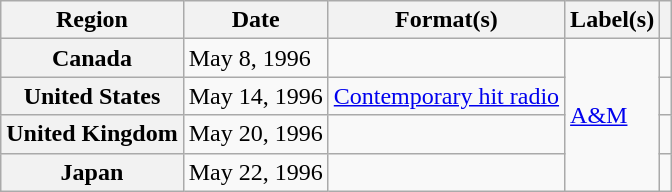<table class="wikitable plainrowheaders">
<tr>
<th scope="col">Region</th>
<th scope="col">Date</th>
<th scope="col">Format(s)</th>
<th scope="col">Label(s)</th>
<th scope="col"></th>
</tr>
<tr>
<th scope="row">Canada</th>
<td>May 8, 1996</td>
<td></td>
<td rowspan="4"><a href='#'>A&M</a></td>
<td></td>
</tr>
<tr>
<th scope="row">United States</th>
<td>May 14, 1996</td>
<td><a href='#'>Contemporary hit radio</a></td>
<td></td>
</tr>
<tr>
<th scope="row">United Kingdom</th>
<td>May 20, 1996</td>
<td></td>
<td></td>
</tr>
<tr>
<th scope="row">Japan</th>
<td>May 22, 1996</td>
<td></td>
<td></td>
</tr>
</table>
